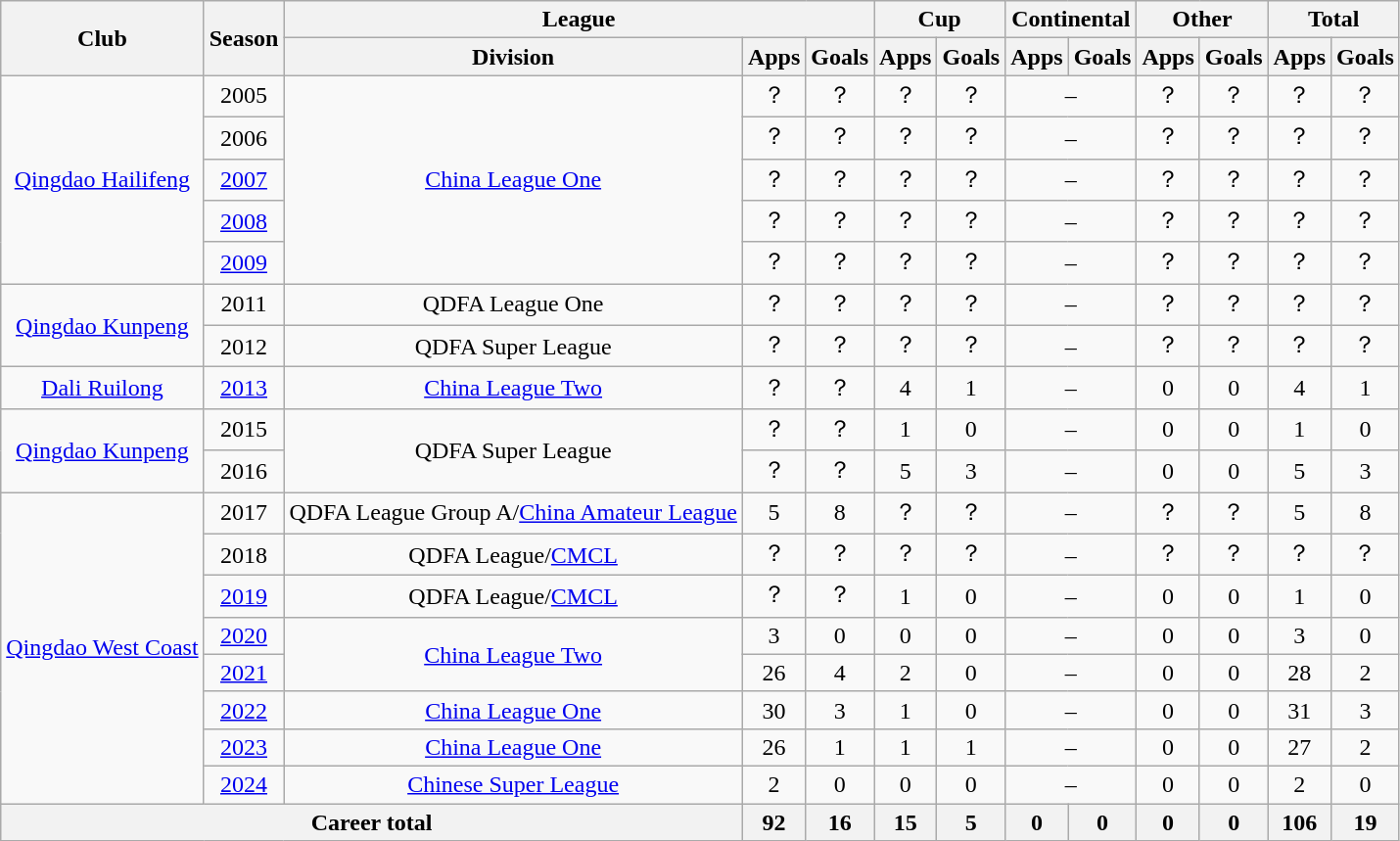<table class="wikitable" style="text-align: center">
<tr>
<th rowspan="2">Club</th>
<th rowspan="2">Season</th>
<th colspan="3">League</th>
<th colspan="2">Cup</th>
<th colspan="2">Continental</th>
<th colspan="2">Other</th>
<th colspan="2">Total</th>
</tr>
<tr>
<th>Division</th>
<th>Apps</th>
<th>Goals</th>
<th>Apps</th>
<th>Goals</th>
<th>Apps</th>
<th>Goals</th>
<th>Apps</th>
<th>Goals</th>
<th>Apps</th>
<th>Goals</th>
</tr>
<tr>
<td rowspan="5"><a href='#'>Qingdao Hailifeng</a></td>
<td>2005</td>
<td rowspan="5"><a href='#'>China League One</a></td>
<td>？</td>
<td>？</td>
<td>？</td>
<td>？</td>
<td colspan="2">–</td>
<td>？</td>
<td>？</td>
<td>？</td>
<td>？</td>
</tr>
<tr>
<td>2006</td>
<td>？</td>
<td>？</td>
<td>？</td>
<td>？</td>
<td colspan="2">–</td>
<td>？</td>
<td>？</td>
<td>？</td>
<td>？</td>
</tr>
<tr>
<td><a href='#'>2007</a></td>
<td>？</td>
<td>？</td>
<td>？</td>
<td>？</td>
<td colspan="2">–</td>
<td>？</td>
<td>？</td>
<td>？</td>
<td>？</td>
</tr>
<tr>
<td><a href='#'>2008</a></td>
<td>？</td>
<td>？</td>
<td>？</td>
<td>？</td>
<td colspan="2">–</td>
<td>？</td>
<td>？</td>
<td>？</td>
<td>？</td>
</tr>
<tr>
<td><a href='#'>2009</a></td>
<td>？</td>
<td>？</td>
<td>？</td>
<td>？</td>
<td colspan="2">–</td>
<td>？</td>
<td>？</td>
<td>？</td>
<td>？</td>
</tr>
<tr>
<td rowspan="2"><a href='#'>Qingdao Kunpeng</a></td>
<td>2011</td>
<td>QDFA League One</td>
<td>？</td>
<td>？</td>
<td>？</td>
<td>？</td>
<td colspan="2">–</td>
<td>？</td>
<td>？</td>
<td>？</td>
<td>？</td>
</tr>
<tr>
<td>2012</td>
<td>QDFA Super League</td>
<td>？</td>
<td>？</td>
<td>？</td>
<td>？</td>
<td colspan="2">–</td>
<td>？</td>
<td>？</td>
<td>？</td>
<td>？</td>
</tr>
<tr>
<td><a href='#'>Dali Ruilong</a></td>
<td><a href='#'>2013</a></td>
<td><a href='#'>China League Two</a></td>
<td>？</td>
<td>？</td>
<td>4</td>
<td>1</td>
<td colspan="2">–</td>
<td>0</td>
<td>0</td>
<td>4</td>
<td>1</td>
</tr>
<tr>
<td rowspan="2"><a href='#'>Qingdao Kunpeng</a></td>
<td>2015</td>
<td rowspan="2">QDFA Super League</td>
<td>？</td>
<td>？</td>
<td>1</td>
<td>0</td>
<td colspan="2">–</td>
<td>0</td>
<td>0</td>
<td>1</td>
<td>0</td>
</tr>
<tr>
<td>2016</td>
<td>？</td>
<td>？</td>
<td>5</td>
<td>3</td>
<td colspan="2">–</td>
<td>0</td>
<td>0</td>
<td>5</td>
<td>3</td>
</tr>
<tr>
<td rowspan="8"><a href='#'>Qingdao West Coast</a></td>
<td>2017</td>
<td>QDFA League Group A/<a href='#'>China Amateur League</a></td>
<td>5</td>
<td>8</td>
<td>？</td>
<td>？</td>
<td colspan="2">–</td>
<td>？</td>
<td>？</td>
<td>5</td>
<td>8</td>
</tr>
<tr>
<td>2018</td>
<td>QDFA League/<a href='#'>CMCL</a></td>
<td>？</td>
<td>？</td>
<td>？</td>
<td>？</td>
<td colspan="2">–</td>
<td>？</td>
<td>？</td>
<td>？</td>
<td>？</td>
</tr>
<tr>
<td><a href='#'>2019</a></td>
<td>QDFA League/<a href='#'>CMCL</a></td>
<td>？</td>
<td>？</td>
<td>1</td>
<td>0</td>
<td colspan="2">–</td>
<td>0</td>
<td>0</td>
<td>1</td>
<td>0</td>
</tr>
<tr>
<td><a href='#'>2020</a></td>
<td rowspan="2"><a href='#'>China League Two</a></td>
<td>3</td>
<td>0</td>
<td>0</td>
<td>0</td>
<td colspan="2">–</td>
<td>0</td>
<td>0</td>
<td>3</td>
<td>0</td>
</tr>
<tr>
<td><a href='#'>2021</a></td>
<td>26</td>
<td>4</td>
<td>2</td>
<td>0</td>
<td colspan="2">–</td>
<td>0</td>
<td>0</td>
<td>28</td>
<td>2</td>
</tr>
<tr>
<td><a href='#'>2022</a></td>
<td><a href='#'>China League One</a></td>
<td>30</td>
<td>3</td>
<td>1</td>
<td>0</td>
<td colspan="2">–</td>
<td>0</td>
<td>0</td>
<td>31</td>
<td>3</td>
</tr>
<tr>
<td><a href='#'>2023</a></td>
<td><a href='#'>China League One</a></td>
<td>26</td>
<td>1</td>
<td>1</td>
<td>1</td>
<td colspan="2">–</td>
<td>0</td>
<td>0</td>
<td>27</td>
<td>2</td>
</tr>
<tr>
<td><a href='#'>2024</a></td>
<td><a href='#'>Chinese Super League</a></td>
<td>2</td>
<td>0</td>
<td>0</td>
<td>0</td>
<td colspan="2">–</td>
<td>0</td>
<td>0</td>
<td>2</td>
<td>0</td>
</tr>
<tr>
<th colspan="3">Career total</th>
<th>92</th>
<th>16</th>
<th>15</th>
<th>5</th>
<th>0</th>
<th>0</th>
<th>0</th>
<th>0</th>
<th>106</th>
<th>19</th>
</tr>
</table>
